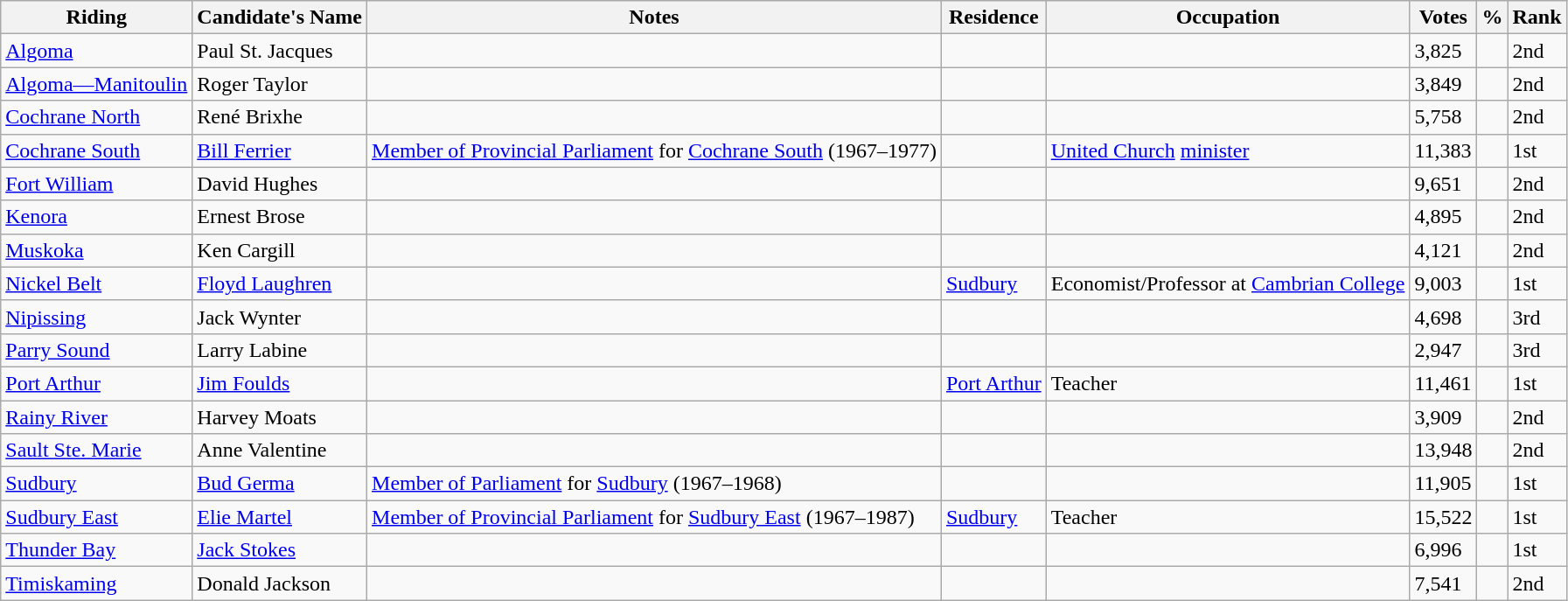<table class="wikitable sortable">
<tr>
<th>Riding<br></th>
<th>Candidate's Name</th>
<th>Notes</th>
<th>Residence</th>
<th>Occupation</th>
<th>Votes</th>
<th>%</th>
<th>Rank</th>
</tr>
<tr>
<td><a href='#'>Algoma</a></td>
<td>Paul St. Jacques</td>
<td></td>
<td></td>
<td></td>
<td>3,825</td>
<td></td>
<td>2nd</td>
</tr>
<tr>
<td><a href='#'>Algoma—Manitoulin</a></td>
<td>Roger Taylor</td>
<td></td>
<td></td>
<td></td>
<td>3,849</td>
<td></td>
<td>2nd</td>
</tr>
<tr>
<td><a href='#'>Cochrane North</a></td>
<td>René Brixhe</td>
<td></td>
<td></td>
<td></td>
<td>5,758</td>
<td></td>
<td>2nd</td>
</tr>
<tr>
<td><a href='#'>Cochrane South</a></td>
<td><a href='#'>Bill Ferrier</a></td>
<td><a href='#'>Member of Provincial Parliament</a> for <a href='#'>Cochrane South</a> (1967–1977)</td>
<td></td>
<td><a href='#'>United Church</a> <a href='#'>minister</a></td>
<td>11,383</td>
<td></td>
<td>1st</td>
</tr>
<tr>
<td><a href='#'>Fort William</a></td>
<td>David Hughes</td>
<td></td>
<td></td>
<td></td>
<td>9,651</td>
<td></td>
<td>2nd</td>
</tr>
<tr>
<td><a href='#'>Kenora</a></td>
<td>Ernest Brose</td>
<td></td>
<td></td>
<td></td>
<td>4,895</td>
<td></td>
<td>2nd</td>
</tr>
<tr>
<td><a href='#'>Muskoka</a></td>
<td>Ken Cargill</td>
<td></td>
<td></td>
<td></td>
<td>4,121</td>
<td></td>
<td>2nd</td>
</tr>
<tr>
<td><a href='#'>Nickel Belt</a></td>
<td><a href='#'>Floyd Laughren</a></td>
<td></td>
<td><a href='#'>Sudbury</a></td>
<td>Economist/Professor at <a href='#'>Cambrian College</a></td>
<td>9,003</td>
<td></td>
<td>1st</td>
</tr>
<tr>
<td><a href='#'>Nipissing</a></td>
<td>Jack Wynter</td>
<td></td>
<td></td>
<td></td>
<td>4,698</td>
<td></td>
<td>3rd</td>
</tr>
<tr>
<td><a href='#'>Parry Sound</a></td>
<td>Larry Labine</td>
<td></td>
<td></td>
<td></td>
<td>2,947</td>
<td></td>
<td>3rd</td>
</tr>
<tr>
<td><a href='#'>Port Arthur</a></td>
<td><a href='#'>Jim Foulds</a></td>
<td></td>
<td><a href='#'>Port Arthur</a></td>
<td>Teacher</td>
<td>11,461</td>
<td></td>
<td>1st</td>
</tr>
<tr>
<td><a href='#'>Rainy River</a></td>
<td>Harvey Moats</td>
<td></td>
<td></td>
<td></td>
<td>3,909</td>
<td></td>
<td>2nd</td>
</tr>
<tr>
<td><a href='#'>Sault Ste. Marie</a></td>
<td>Anne Valentine</td>
<td></td>
<td></td>
<td></td>
<td>13,948</td>
<td></td>
<td>2nd</td>
</tr>
<tr>
<td><a href='#'>Sudbury</a></td>
<td><a href='#'>Bud Germa</a></td>
<td><a href='#'>Member of Parliament</a> for <a href='#'>Sudbury</a> (1967–1968)</td>
<td></td>
<td></td>
<td>11,905</td>
<td></td>
<td>1st</td>
</tr>
<tr>
<td><a href='#'>Sudbury East</a></td>
<td><a href='#'>Elie Martel</a></td>
<td><a href='#'>Member of Provincial Parliament</a> for <a href='#'>Sudbury East</a> (1967–1987)</td>
<td><a href='#'>Sudbury</a></td>
<td>Teacher</td>
<td>15,522</td>
<td></td>
<td>1st</td>
</tr>
<tr>
<td><a href='#'>Thunder Bay</a></td>
<td><a href='#'>Jack Stokes</a></td>
<td></td>
<td></td>
<td></td>
<td>6,996</td>
<td></td>
<td>1st</td>
</tr>
<tr>
<td><a href='#'>Timiskaming</a></td>
<td>Donald Jackson</td>
<td></td>
<td></td>
<td></td>
<td>7,541</td>
<td></td>
<td>2nd</td>
</tr>
</table>
